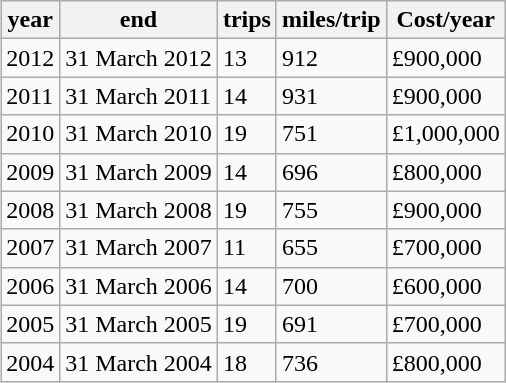<table class="wikitable" border="1" align="right">
<tr>
<th>year</th>
<th>end</th>
<th>trips</th>
<th>miles/trip</th>
<th>Cost/year</th>
</tr>
<tr>
<td>2012</td>
<td>31 March 2012</td>
<td>13</td>
<td>912</td>
<td>£900,000</td>
</tr>
<tr>
<td>2011</td>
<td>31 March 2011</td>
<td>14</td>
<td>931</td>
<td>£900,000</td>
</tr>
<tr>
<td>2010</td>
<td>31 March 2010</td>
<td>19</td>
<td>751</td>
<td>£1,000,000</td>
</tr>
<tr>
<td>2009</td>
<td>31 March 2009</td>
<td>14</td>
<td>696</td>
<td>£800,000</td>
</tr>
<tr>
<td>2008</td>
<td>31 March 2008</td>
<td>19</td>
<td>755</td>
<td>£900,000</td>
</tr>
<tr>
<td>2007</td>
<td>31 March 2007</td>
<td>11</td>
<td>655</td>
<td>£700,000</td>
</tr>
<tr>
<td>2006</td>
<td>31 March 2006</td>
<td>14</td>
<td>700</td>
<td>£600,000</td>
</tr>
<tr>
<td>2005</td>
<td>31 March 2005</td>
<td>19</td>
<td>691</td>
<td>£700,000</td>
</tr>
<tr>
<td>2004</td>
<td>31 March 2004</td>
<td>18</td>
<td>736</td>
<td>£800,000</td>
</tr>
</table>
